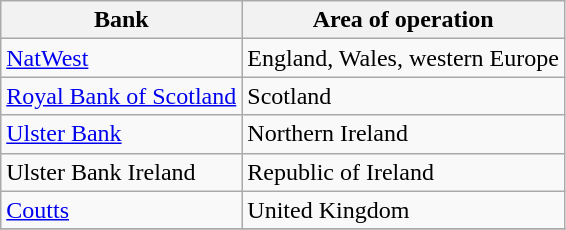<table class="wikitable" style="text-align:left">
<tr>
<th>Bank</th>
<th>Area of operation</th>
</tr>
<tr>
<td><a href='#'>NatWest</a></td>
<td>England, Wales, western Europe</td>
</tr>
<tr>
<td><a href='#'>Royal Bank of Scotland</a></td>
<td>Scotland</td>
</tr>
<tr>
<td><a href='#'>Ulster Bank</a></td>
<td>Northern Ireland</td>
</tr>
<tr>
<td>Ulster Bank Ireland</td>
<td>Republic of Ireland</td>
</tr>
<tr>
<td><a href='#'>Coutts</a></td>
<td>United Kingdom</td>
</tr>
<tr>
</tr>
</table>
